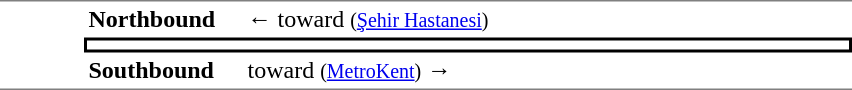<table table border=0 cellspacing=0 cellpadding=3>
<tr>
<td style="border-top:solid 1px gray;border-bottom:solid 1px gray;" width=50 rowspan=3 valign=top></td>
<td style="border-top:solid 1px gray;" width=100><strong>Northbound</strong></td>
<td style="border-top:solid 1px gray;" width=400>←  toward  <small>(<a href='#'>Şehir Hastanesi</a>)</small></td>
</tr>
<tr>
<td style="border-top:solid 2px black;border-right:solid 2px black;border-left:solid 2px black;border-bottom:solid 2px black;text-align:center;" colspan=2></td>
</tr>
<tr>
<td style="border-bottom:solid 1px gray;"><strong>Southbound</strong></td>
<td style="border-bottom:solid 1px gray;"> toward  <small>(<a href='#'>MetroKent</a>)</small> →</td>
</tr>
</table>
